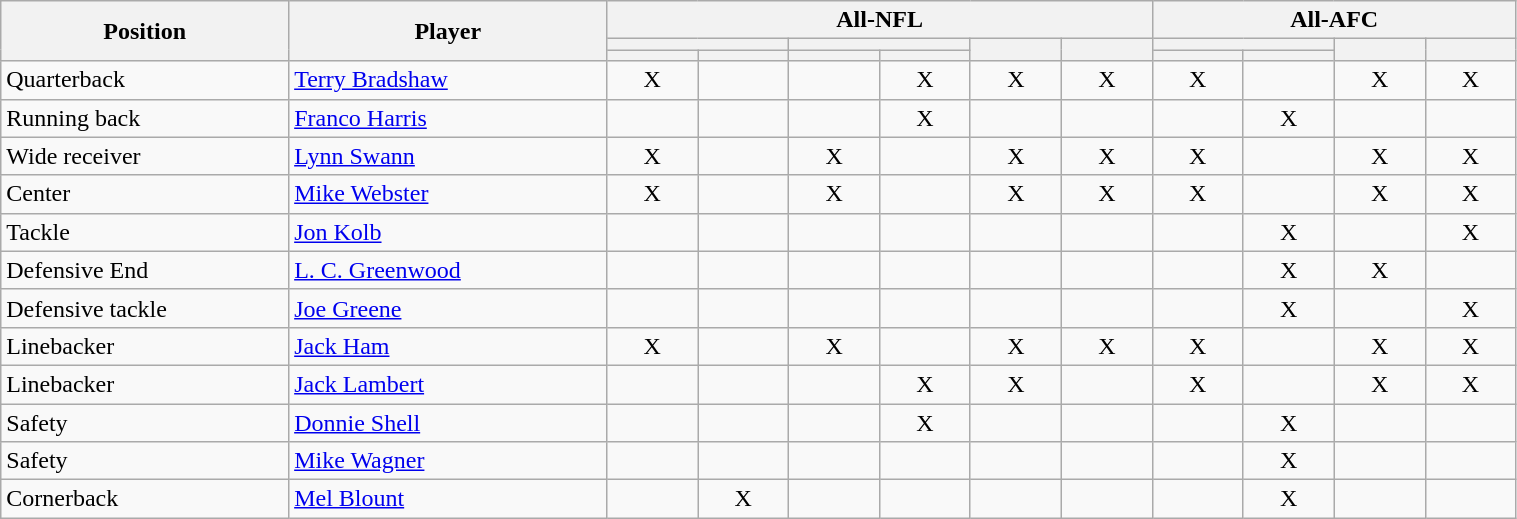<table class="wikitable" style="width:80%;">
<tr>
<th rowspan="3" style="width:19%;">Position</th>
<th rowspan="3" style="width:21%;">Player</th>
<th colspan=6>All-NFL</th>
<th colspan=4>All-AFC</th>
</tr>
<tr>
<th colspan=2></th>
<th colspan=2></th>
<th rowspan="2" style="width:6%;"></th>
<th rowspan="2" style="width:6%;"></th>
<th colspan=2></th>
<th rowspan="2" style="width:6%;"></th>
<th rowspan="2" style="width:6%;"></th>
</tr>
<tr>
<th style="width:6%;"></th>
<th style="width:6%;"></th>
<th style="width:6%;"></th>
<th style="width:6%;"></th>
<th style="width:6%;"></th>
<th style="width:6%;"></th>
</tr>
<tr>
<td>Quarterback</td>
<td><a href='#'>Terry Bradshaw</a></td>
<td style="text-align:center;">X</td>
<td style="text-align:center;"></td>
<td style="text-align:center;"></td>
<td style="text-align:center;">X</td>
<td style="text-align:center;">X</td>
<td style="text-align:center;">X</td>
<td style="text-align:center;">X</td>
<td style="text-align:center;"></td>
<td style="text-align:center;">X</td>
<td style="text-align:center;">X</td>
</tr>
<tr>
<td>Running back</td>
<td><a href='#'>Franco Harris</a></td>
<td style="text-align:center;"></td>
<td style="text-align:center;"></td>
<td style="text-align:center;"></td>
<td style="text-align:center;">X</td>
<td style="text-align:center;"></td>
<td style="text-align:center;"></td>
<td style="text-align:center;"></td>
<td style="text-align:center;">X</td>
<td style="text-align:center;"></td>
<td style="text-align:center;"></td>
</tr>
<tr>
<td>Wide receiver</td>
<td><a href='#'>Lynn Swann</a></td>
<td style="text-align:center;">X</td>
<td style="text-align:center;"></td>
<td style="text-align:center;">X</td>
<td style="text-align:center;"></td>
<td style="text-align:center;">X</td>
<td style="text-align:center;">X</td>
<td style="text-align:center;">X</td>
<td style="text-align:center;"></td>
<td style="text-align:center;">X</td>
<td style="text-align:center;">X</td>
</tr>
<tr>
<td>Center</td>
<td><a href='#'>Mike Webster</a></td>
<td style="text-align:center;">X</td>
<td style="text-align:center;"></td>
<td style="text-align:center;">X</td>
<td style="text-align:center;"></td>
<td style="text-align:center;">X</td>
<td style="text-align:center;">X</td>
<td style="text-align:center;">X</td>
<td style="text-align:center;"></td>
<td style="text-align:center;">X</td>
<td style="text-align:center;">X</td>
</tr>
<tr>
<td>Tackle</td>
<td><a href='#'>Jon Kolb</a></td>
<td style="text-align:center;"></td>
<td style="text-align:center;"></td>
<td style="text-align:center;"></td>
<td style="text-align:center;"></td>
<td style="text-align:center;"></td>
<td style="text-align:center;"></td>
<td style="text-align:center;"></td>
<td style="text-align:center;">X</td>
<td style="text-align:center;"></td>
<td style="text-align:center;">X</td>
</tr>
<tr>
<td>Defensive End</td>
<td><a href='#'>L. C. Greenwood</a></td>
<td style="text-align:center;"></td>
<td style="text-align:center;"></td>
<td style="text-align:center;"></td>
<td style="text-align:center;"></td>
<td style="text-align:center;"></td>
<td style="text-align:center;"></td>
<td style="text-align:center;"></td>
<td style="text-align:center;">X</td>
<td style="text-align:center;">X</td>
<td style="text-align:center;"></td>
</tr>
<tr>
<td>Defensive tackle</td>
<td><a href='#'>Joe Greene</a></td>
<td style="text-align:center;"></td>
<td style="text-align:center;"></td>
<td style="text-align:center;"></td>
<td style="text-align:center;"></td>
<td style="text-align:center;"></td>
<td style="text-align:center;"></td>
<td style="text-align:center;"></td>
<td style="text-align:center;">X</td>
<td style="text-align:center;"></td>
<td style="text-align:center;">X</td>
</tr>
<tr>
<td>Linebacker</td>
<td><a href='#'>Jack Ham</a></td>
<td style="text-align:center;">X</td>
<td style="text-align:center;"></td>
<td style="text-align:center;">X</td>
<td style="text-align:center;"></td>
<td style="text-align:center;">X</td>
<td style="text-align:center;">X</td>
<td style="text-align:center;">X</td>
<td style="text-align:center;"></td>
<td style="text-align:center;">X</td>
<td style="text-align:center;">X</td>
</tr>
<tr>
<td>Linebacker</td>
<td><a href='#'>Jack Lambert</a></td>
<td style="text-align:center;"></td>
<td style="text-align:center;"></td>
<td style="text-align:center;"></td>
<td style="text-align:center;">X</td>
<td style="text-align:center;">X</td>
<td style="text-align:center;"></td>
<td style="text-align:center;">X</td>
<td style="text-align:center;"></td>
<td style="text-align:center;">X</td>
<td style="text-align:center;">X</td>
</tr>
<tr>
<td>Safety</td>
<td><a href='#'>Donnie Shell</a></td>
<td style="text-align:center;"></td>
<td style="text-align:center;"></td>
<td style="text-align:center;"></td>
<td style="text-align:center;">X</td>
<td style="text-align:center;"></td>
<td style="text-align:center;"></td>
<td style="text-align:center;"></td>
<td style="text-align:center;">X</td>
<td style="text-align:center;"></td>
<td style="text-align:center;"></td>
</tr>
<tr>
<td>Safety</td>
<td><a href='#'>Mike Wagner</a></td>
<td style="text-align:center;"></td>
<td style="text-align:center;"></td>
<td style="text-align:center;"></td>
<td style="text-align:center;"></td>
<td style="text-align:center;"></td>
<td style="text-align:center;"></td>
<td style="text-align:center;"></td>
<td style="text-align:center;">X</td>
<td style="text-align:center;"></td>
<td style="text-align:center;"></td>
</tr>
<tr>
<td>Cornerback</td>
<td><a href='#'>Mel Blount</a></td>
<td style="text-align:center;"></td>
<td style="text-align:center;">X</td>
<td style="text-align:center;"></td>
<td style="text-align:center;"></td>
<td style="text-align:center;"></td>
<td style="text-align:center;"></td>
<td style="text-align:center;"></td>
<td style="text-align:center;">X</td>
<td style="text-align:center;"></td>
<td style="text-align:center;"></td>
</tr>
</table>
